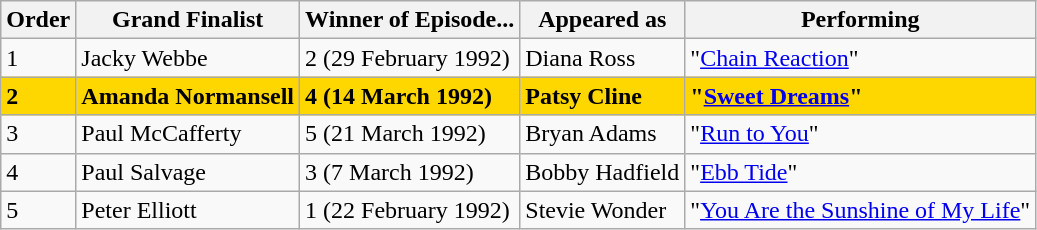<table class="wikitable sortable">
<tr>
<th>Order</th>
<th>Grand Finalist</th>
<th>Winner of Episode...</th>
<th>Appeared as</th>
<th>Performing</th>
</tr>
<tr>
<td>1</td>
<td>Jacky Webbe</td>
<td>2 (29 February 1992)</td>
<td>Diana Ross</td>
<td>"<a href='#'>Chain Reaction</a>"</td>
</tr>
<tr style="background:gold;">
<td><strong>2</strong></td>
<td><strong>Amanda Normansell</strong></td>
<td><strong>4 (14 March 1992)</strong></td>
<td><strong>Patsy Cline</strong></td>
<td><strong>"<a href='#'>Sweet Dreams</a>"</strong></td>
</tr>
<tr>
<td>3</td>
<td>Paul McCafferty</td>
<td>5 (21 March 1992)</td>
<td>Bryan Adams</td>
<td>"<a href='#'>Run to You</a>"</td>
</tr>
<tr>
<td>4</td>
<td>Paul Salvage</td>
<td>3 (7 March 1992)</td>
<td>Bobby Hadfield</td>
<td>"<a href='#'>Ebb Tide</a>"</td>
</tr>
<tr>
<td>5</td>
<td>Peter Elliott</td>
<td>1 (22 February 1992)</td>
<td>Stevie Wonder</td>
<td>"<a href='#'>You Are the Sunshine of My Life</a>"</td>
</tr>
</table>
